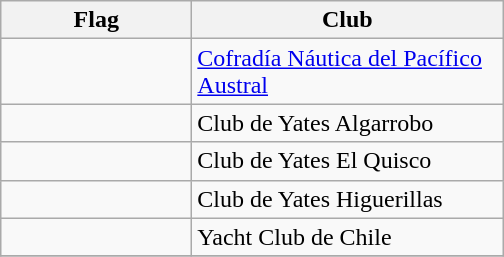<table class="wikitable sortable">
<tr>
<th scope="col" style="width:120px;">Flag</th>
<th scope="col" style="width:200px;">Club</th>
</tr>
<tr>
<td></td>
<td><a href='#'>Cofradía Náutica del Pacífico Austral</a></td>
</tr>
<tr>
<td></td>
<td>Club de Yates Algarrobo</td>
</tr>
<tr>
<td></td>
<td>Club de Yates El Quisco</td>
</tr>
<tr>
<td></td>
<td>Club de Yates Higuerillas</td>
</tr>
<tr>
<td></td>
<td>Yacht Club de Chile</td>
</tr>
<tr>
</tr>
</table>
